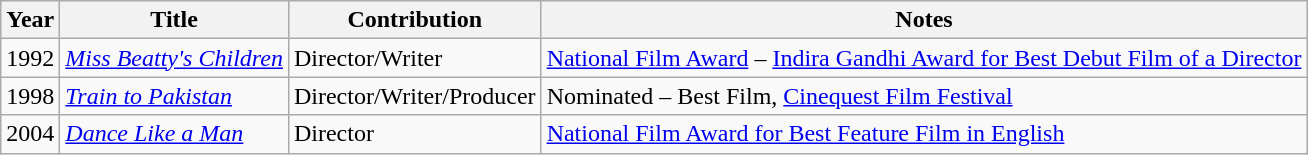<table class="wikitable">
<tr>
<th>Year</th>
<th>Title</th>
<th>Contribution</th>
<th>Notes</th>
</tr>
<tr>
<td>1992</td>
<td><em><a href='#'>Miss Beatty's Children</a></em></td>
<td>Director/Writer</td>
<td><a href='#'>National Film Award</a> – <a href='#'>Indira Gandhi Award for Best Debut Film of a Director</a></td>
</tr>
<tr>
<td>1998</td>
<td><em><a href='#'>Train to Pakistan</a></em></td>
<td>Director/Writer/Producer</td>
<td>Nominated – Best Film, <a href='#'>Cinequest Film Festival</a></td>
</tr>
<tr>
<td>2004</td>
<td><em><a href='#'>Dance Like a Man</a></em></td>
<td>Director</td>
<td><a href='#'>National Film Award for Best Feature Film in English</a></td>
</tr>
</table>
